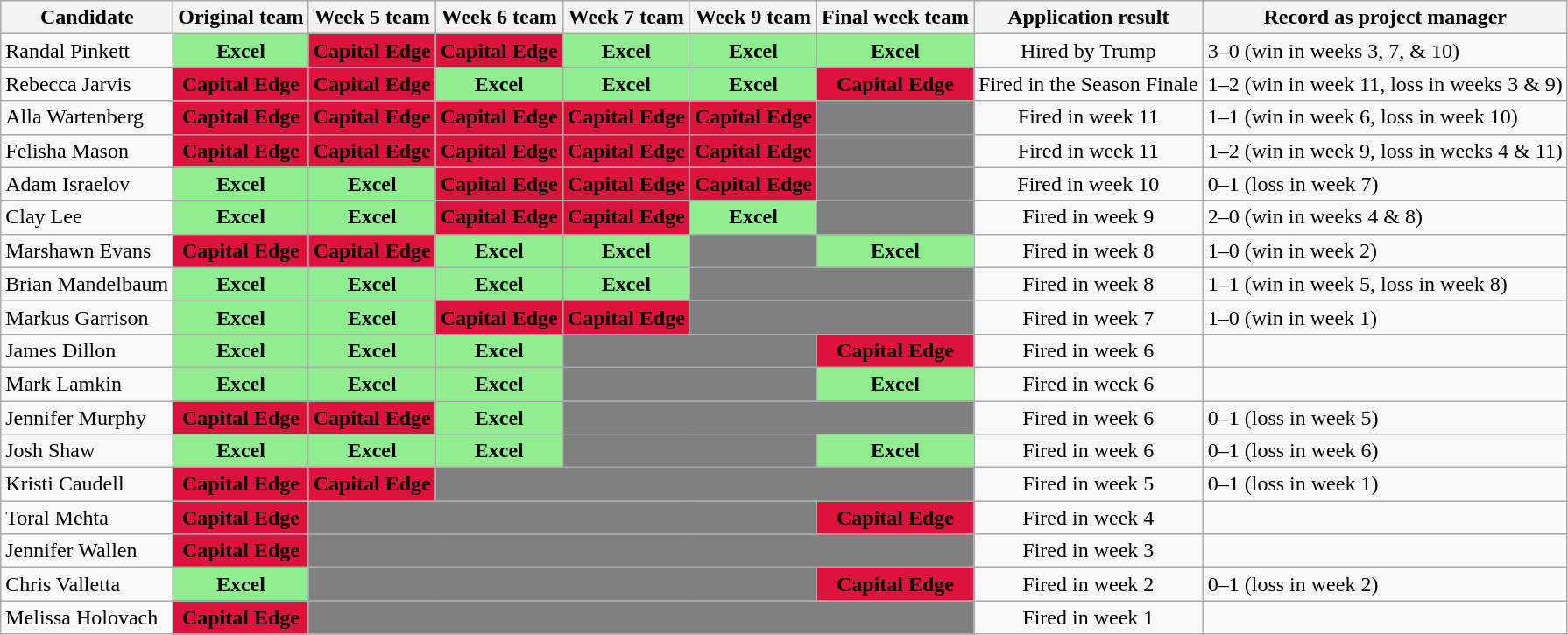<table class="wikitable">
<tr>
<th bgcolor="gray">Candidate</th>
<th bgcolor="gray">Original team</th>
<th bgcolor="gray">Week 5 team</th>
<th bgcolor="gray">Week 6 team</th>
<th bgcolor="gray">Week 7 team</th>
<th bgcolor="gray">Week 9 team</th>
<th bgcolor="gray">Final week team</th>
<th bgcolor="gray">Application result</th>
<th bgcolor="gray">Record as project manager</th>
</tr>
<tr>
<td>Randal Pinkett</td>
<td style="text-align:center; background:lightgreen;"><strong>Excel</strong></td>
<td style="text-align:center; background:crimson;"><span><strong>Capital Edge</strong></span></td>
<td style="text-align:center; background:crimson;"><span><strong>Capital Edge</strong></span></td>
<td style="text-align:center; background:lightgreen;"><strong>Excel</strong></td>
<td style="text-align:center; background:lightgreen;"><strong>Excel</strong></td>
<td style="text-align:center; background:lightgreen;"><strong>Excel</strong></td>
<td style="text-align:center;">Hired by Trump</td>
<td>3–0 (win in weeks 3, 7, & 10)</td>
</tr>
<tr>
<td>Rebecca Jarvis</td>
<td style="text-align:center; background:crimson;"><span><strong>Capital Edge</strong></span></td>
<td style="text-align:center; background:crimson;"><span><strong>Capital Edge</strong></span></td>
<td style="text-align:center; background:lightgreen;"><strong>Excel</strong></td>
<td style="text-align:center; background:lightgreen;"><strong>Excel</strong></td>
<td style="text-align:center; background:lightgreen;"><strong>Excel</strong></td>
<td style="text-align:center; background:crimson;"><span><strong>Capital Edge</strong></span></td>
<td style="text-align:center;">Fired in the Season Finale</td>
<td>1–2 (win in week 11, loss in weeks 3 & 9)</td>
</tr>
<tr>
<td>Alla Wartenberg</td>
<td style="text-align:center; background:crimson;"><span><strong>Capital Edge</strong></span></td>
<td style="text-align:center; background:crimson;"><span><strong>Capital Edge</strong></span></td>
<td style="text-align:center; background:crimson;"><span><strong>Capital Edge</strong></span></td>
<td style="text-align:center; background:crimson;"><span><strong>Capital Edge</strong></span></td>
<td style="text-align:center; background:crimson;"><span><strong>Capital Edge</strong></span></td>
<td style="background:gray;"></td>
<td style="text-align:center;">Fired in week 11</td>
<td>1–1 (win in week 6, loss in week 10)</td>
</tr>
<tr>
<td>Felisha Mason</td>
<td style="text-align:center; background:crimson;"><span><strong>Capital Edge</strong></span></td>
<td style="text-align:center; background:crimson;"><span><strong>Capital Edge</strong></span></td>
<td style="text-align:center; background:crimson;"><span><strong>Capital Edge</strong></span></td>
<td style="text-align:center; background:crimson;"><span><strong>Capital Edge</strong></span></td>
<td style="text-align:center; background:crimson;"><span><strong>Capital Edge</strong></span></td>
<td style="background:gray;"></td>
<td style="text-align:center;">Fired in week 11</td>
<td>1–2 (win in week 9, loss in weeks 4 & 11)</td>
</tr>
<tr>
<td>Adam Israelov</td>
<td style="text-align:center; background:lightgreen;"><strong>Excel</strong></td>
<td style="text-align:center; background:lightgreen;"><strong>Excel</strong></td>
<td style="text-align:center; background:crimson;"><span><strong>Capital Edge</strong></span></td>
<td style="text-align:center; background:crimson;"><span><strong>Capital Edge</strong></span></td>
<td style="text-align:center; background:crimson;"><span><strong>Capital Edge</strong></span></td>
<td style="background:gray;"></td>
<td style="text-align:center;">Fired in week 10</td>
<td>0–1 (loss in week 7)</td>
</tr>
<tr>
<td>Clay Lee</td>
<td style="text-align:center; background:lightgreen;"><strong>Excel</strong></td>
<td style="text-align:center; background:lightgreen;"><strong>Excel</strong></td>
<td style="text-align:center; background:crimson;"><span><strong>Capital Edge</strong></span></td>
<td style="text-align:center; background:crimson;"><span><strong>Capital Edge</strong></span></td>
<td style="text-align:center; background:lightgreen;"><strong>Excel</strong></td>
<td style="background:gray;"></td>
<td style="text-align:center;">Fired in week 9</td>
<td>2–0 (win in weeks 4 & 8)</td>
</tr>
<tr>
<td>Marshawn Evans</td>
<td style="text-align:center; background:crimson;"><span><strong>Capital Edge</strong></span></td>
<td style="text-align:center; background:crimson;"><span><strong>Capital Edge</strong></span></td>
<td style="text-align:center; background:lightgreen;"><strong>Excel</strong></td>
<td style="text-align:center; background:lightgreen;"><strong>Excel</strong></td>
<td style="background:gray;"></td>
<td style="text-align:center; background:lightgreen;"><strong>Excel</strong></td>
<td style="text-align:center;">Fired in week 8</td>
<td>1–0 (win in week 2)</td>
</tr>
<tr>
<td>Brian Mandelbaum</td>
<td style="text-align:center; background:lightgreen;"><strong>Excel</strong></td>
<td style="text-align:center; background:lightgreen;"><strong>Excel</strong></td>
<td style="text-align:center; background:lightgreen;"><strong>Excel</strong></td>
<td style="text-align:center; background:lightgreen;"><strong>Excel</strong></td>
<td colspan="2" style="background:gray;"></td>
<td style="text-align:center;">Fired in week 8</td>
<td>1–1 (win in week 5, loss in week 8)</td>
</tr>
<tr>
<td>Markus Garrison</td>
<td style="text-align:center; background:lightgreen;"><strong>Excel</strong></td>
<td style="text-align:center; background:lightgreen;"><strong>Excel</strong></td>
<td style="text-align:center; background:crimson;"><span><strong>Capital Edge</strong></span></td>
<td style="text-align:center; background:crimson;"><span><strong>Capital Edge</strong></span></td>
<td colspan="2" style="background:gray;"></td>
<td style="text-align:center;">Fired in week 7</td>
<td>1–0 (win in week 1)</td>
</tr>
<tr>
<td>James Dillon</td>
<td style="text-align:center; background:lightgreen;"><strong>Excel</strong></td>
<td style="text-align:center; background:lightgreen;"><strong>Excel</strong></td>
<td style="text-align:center; background:lightgreen;"><strong>Excel</strong></td>
<td colspan="2" style="background:gray;"></td>
<td style="text-align:center; background:crimson;"><span><strong>Capital Edge</strong></span></td>
<td style="text-align:center;">Fired in week 6</td>
<td></td>
</tr>
<tr>
<td>Mark Lamkin</td>
<td style="text-align:center; background:lightgreen;"><strong>Excel</strong></td>
<td style="text-align:center; background:lightgreen;"><strong>Excel</strong></td>
<td style="text-align:center; background:lightgreen;"><strong>Excel</strong></td>
<td colspan="2" style="background:gray;"></td>
<td style="text-align:center; background:lightgreen;"><strong>Excel</strong></td>
<td style="text-align:center;">Fired in week 6</td>
<td></td>
</tr>
<tr>
<td>Jennifer Murphy</td>
<td style="text-align:center; background:crimson;"><span><strong>Capital Edge</strong></span></td>
<td style="text-align:center; background:crimson;"><span><strong>Capital Edge</strong></span></td>
<td style="text-align:center; background:lightgreen;"><strong>Excel</strong></td>
<td colspan="3" style="background:gray;"></td>
<td style="text-align:center;">Fired in week 6</td>
<td>0–1 (loss in week 5)</td>
</tr>
<tr>
<td>Josh Shaw</td>
<td style="text-align:center; background:lightgreen;"><strong>Excel</strong></td>
<td style="text-align:center; background:lightgreen;"><strong>Excel</strong></td>
<td style="text-align:center; background:lightgreen;"><strong>Excel</strong></td>
<td colspan="2" style="background:gray;"></td>
<td style="text-align:center; background:lightgreen;"><strong>Excel</strong></td>
<td style="text-align:center;">Fired in week 6</td>
<td>0–1 (loss in week 6)</td>
</tr>
<tr>
<td>Kristi Caudell</td>
<td style="text-align:center; background:crimson;"><span><strong>Capital Edge</strong></span></td>
<td style="text-align:center; background:crimson;"><span><strong>Capital Edge</strong></span></td>
<td colspan="4" style="background:gray;"></td>
<td style="text-align:center;">Fired in week 5</td>
<td>0–1 (loss in week 1)</td>
</tr>
<tr>
<td>Toral Mehta</td>
<td style="text-align:center; background:crimson;"><span><strong>Capital Edge</strong></span></td>
<td colspan="4" style="background:gray;"></td>
<td style="text-align:center; background:crimson;"><span><strong>Capital Edge</strong></span></td>
<td style="text-align:center;">Fired in week 4</td>
<td></td>
</tr>
<tr>
<td>Jennifer Wallen</td>
<td style="text-align:center; background:crimson;"><span><strong>Capital Edge</strong></span></td>
<td colspan="5" style="background:gray;"></td>
<td style="text-align:center;">Fired in week 3</td>
<td></td>
</tr>
<tr>
<td>Chris Valletta</td>
<td style="text-align:center; background:lightgreen;"><strong>Excel</strong></td>
<td colspan="4" style="background:gray;"></td>
<td style="text-align:center; background:crimson;"><span><strong>Capital Edge</strong></span></td>
<td style="text-align:center;">Fired in week 2</td>
<td>0–1 (loss in week 2)</td>
</tr>
<tr>
<td>Melissa Holovach</td>
<td style="text-align:center; background:crimson;"><span><strong>Capital Edge</strong></span></td>
<td colspan="5" style="background:gray;"></td>
<td style="text-align:center;">Fired in week 1</td>
<td></td>
</tr>
</table>
